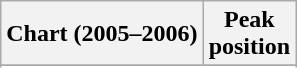<table class="wikitable sortable">
<tr>
<th align="left">Chart (2005–2006)</th>
<th align="center">Peak<br>position</th>
</tr>
<tr>
</tr>
<tr>
</tr>
</table>
